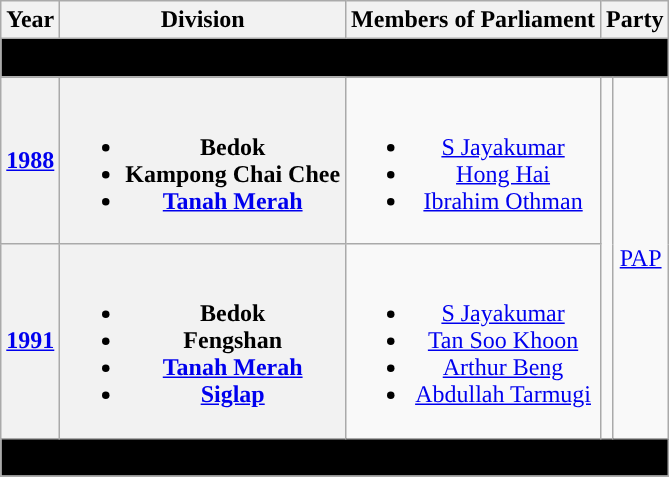<table class="wikitable" align="center" style="text-align:center">
<tr>
<th>Year</th>
<th>Division</th>
<th>Members of Parliament</th>
<th colspan="2">Party</th>
</tr>
<tr>
<td colspan="5" bgcolor="black"><span><strong>Formation</strong></span></td>
</tr>
<tr>
<th><a href='#'>1988</a></th>
<th><br><ul><li>Bedok</li><li>Kampong Chai Chee</li><li><a href='#'>Tanah Merah</a></li></ul></th>
<td><br><ul><li><a href='#'>S Jayakumar</a></li><li><a href='#'>Hong Hai</a></li><li><a href='#'>Ibrahim Othman</a></li></ul></td>
<td rowspan="2"></td>
<td rowspan="2"><a href='#'>PAP</a></td>
</tr>
<tr>
<th><a href='#'>1991</a></th>
<th><br><ul><li>Bedok</li><li>Fengshan</li><li><a href='#'>Tanah Merah</a></li><li><a href='#'>Siglap</a></li></ul></th>
<td><br><ul><li><a href='#'>S Jayakumar</a></li><li><a href='#'>Tan Soo Khoon</a></li><li><a href='#'>Arthur Beng</a></li><li><a href='#'>Abdullah Tarmugi</a></li></ul></td>
</tr>
<tr>
<td colspan="5" bgcolor="black"><span><strong>Constituency abolished (1997)</strong></span></td>
</tr>
</table>
